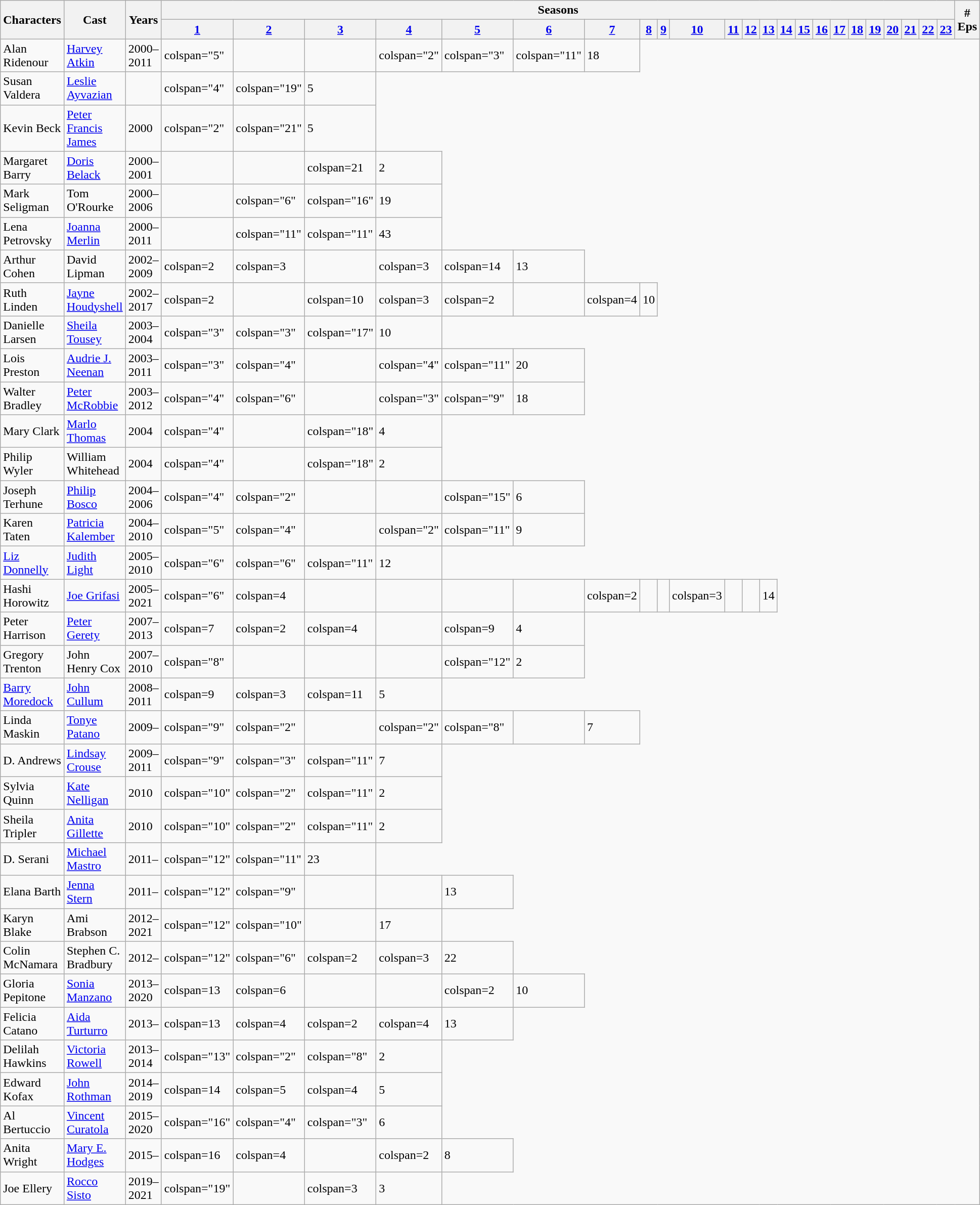<table class="wikitable">
<tr>
<th rowspan="2">Characters</th>
<th rowspan="2">Cast</th>
<th rowspan="2">Years</th>
<th colspan="23">Seasons</th>
<th rowspan="2"># Eps</th>
</tr>
<tr>
<th><a href='#'>1</a></th>
<th><a href='#'>2</a></th>
<th><a href='#'>3</a></th>
<th><a href='#'>4</a></th>
<th><a href='#'>5</a></th>
<th><a href='#'>6</a></th>
<th><a href='#'>7</a></th>
<th><a href='#'>8</a></th>
<th><a href='#'>9</a></th>
<th><a href='#'>10</a></th>
<th><a href='#'>11</a></th>
<th><a href='#'>12</a></th>
<th><a href='#'>13</a></th>
<th><a href='#'>14</a></th>
<th><a href='#'>15</a></th>
<th><a href='#'>16</a></th>
<th><a href='#'>17</a></th>
<th><a href='#'>18</a></th>
<th><a href='#'>19</a></th>
<th><a href='#'>20</a></th>
<th><a href='#'>21</a></th>
<th><a href='#'>22</a></th>
<th><a href='#'>23</a></th>
</tr>
<tr>
<td>Alan Ridenour</td>
<td><a href='#'>Harvey Atkin</a></td>
<td>2000–2011</td>
<td>colspan="5" </td>
<td></td>
<td></td>
<td>colspan="2" </td>
<td>colspan="3" </td>
<td>colspan="11" </td>
<td>18</td>
</tr>
<tr>
<td>Susan Valdera</td>
<td><a href='#'>Leslie Ayvazian</a></td>
<td></td>
<td>colspan="4" </td>
<td>colspan="19" </td>
<td>5</td>
</tr>
<tr>
<td>Kevin Beck</td>
<td><a href='#'>Peter Francis James</a></td>
<td>2000</td>
<td>colspan="2" </td>
<td>colspan="21" </td>
<td>5</td>
</tr>
<tr>
<td>Margaret Barry</td>
<td><a href='#'>Doris Belack</a></td>
<td>2000–2001</td>
<td></td>
<td></td>
<td>colspan=21 </td>
<td>2</td>
</tr>
<tr>
<td>Mark Seligman</td>
<td>Tom O'Rourke</td>
<td>2000–2006</td>
<td></td>
<td>colspan="6" </td>
<td>colspan="16" </td>
<td>19</td>
</tr>
<tr>
<td>Lena Petrovsky</td>
<td><a href='#'>Joanna Merlin</a></td>
<td>2000–2011</td>
<td></td>
<td>colspan="11" </td>
<td>colspan="11" </td>
<td>43</td>
</tr>
<tr>
<td>Arthur Cohen</td>
<td>David Lipman</td>
<td>2002–2009</td>
<td>colspan=2 </td>
<td>colspan=3 </td>
<td></td>
<td>colspan=3 </td>
<td>colspan=14 </td>
<td>13</td>
</tr>
<tr>
<td>Ruth Linden</td>
<td><a href='#'>Jayne Houdyshell</a></td>
<td>2002–2017</td>
<td>colspan=2 </td>
<td></td>
<td>colspan=10 </td>
<td>colspan=3 </td>
<td>colspan=2 </td>
<td></td>
<td>colspan=4 </td>
<td>10</td>
</tr>
<tr>
<td>Danielle Larsen</td>
<td><a href='#'>Sheila Tousey</a></td>
<td>2003–2004</td>
<td>colspan="3" </td>
<td>colspan="3" </td>
<td>colspan="17" </td>
<td>10</td>
</tr>
<tr>
<td>Lois Preston</td>
<td><a href='#'>Audrie J. Neenan</a></td>
<td>2003–2011</td>
<td>colspan="3" </td>
<td>colspan="4" </td>
<td></td>
<td>colspan="4" </td>
<td>colspan="11" </td>
<td>20</td>
</tr>
<tr>
<td>Walter Bradley</td>
<td><a href='#'>Peter McRobbie</a></td>
<td>2003–2012</td>
<td>colspan="4" </td>
<td>colspan="6" </td>
<td></td>
<td>colspan="3" </td>
<td>colspan="9" </td>
<td>18</td>
</tr>
<tr>
<td>Mary Clark</td>
<td><a href='#'>Marlo Thomas</a></td>
<td>2004</td>
<td>colspan="4" </td>
<td></td>
<td>colspan="18" </td>
<td>4</td>
</tr>
<tr>
<td>Philip Wyler</td>
<td>William Whitehead</td>
<td>2004</td>
<td>colspan="4" </td>
<td></td>
<td>colspan="18" </td>
<td>2</td>
</tr>
<tr>
<td>Joseph Terhune</td>
<td><a href='#'>Philip Bosco</a></td>
<td>2004–2006</td>
<td>colspan="4" </td>
<td>colspan="2" </td>
<td></td>
<td></td>
<td>colspan="15" </td>
<td>6</td>
</tr>
<tr>
<td>Karen Taten</td>
<td><a href='#'>Patricia Kalember</a></td>
<td>2004–2010</td>
<td>colspan="5" </td>
<td>colspan="4" </td>
<td></td>
<td>colspan="2" </td>
<td>colspan="11" </td>
<td>9</td>
</tr>
<tr>
<td><a href='#'>Liz Donnelly</a></td>
<td><a href='#'>Judith Light</a></td>
<td>2005–2010</td>
<td>colspan="6" </td>
<td>colspan="6" </td>
<td>colspan="11" </td>
<td>12</td>
</tr>
<tr>
<td>Hashi Horowitz</td>
<td><a href='#'>Joe Grifasi</a></td>
<td>2005–2021</td>
<td>colspan="6" </td>
<td>colspan=4 </td>
<td></td>
<td></td>
<td></td>
<td></td>
<td>colspan=2 </td>
<td></td>
<td></td>
<td>colspan=3 </td>
<td></td>
<td></td>
<td>14</td>
</tr>
<tr>
<td>Peter Harrison</td>
<td><a href='#'>Peter Gerety</a></td>
<td>2007–2013</td>
<td>colspan=7 </td>
<td>colspan=2 </td>
<td>colspan=4 </td>
<td></td>
<td>colspan=9 </td>
<td>4</td>
</tr>
<tr>
<td>Gregory Trenton</td>
<td>John Henry Cox</td>
<td>2007–2010</td>
<td>colspan="8" </td>
<td></td>
<td></td>
<td></td>
<td>colspan="12" </td>
<td>2</td>
</tr>
<tr>
<td><a href='#'>Barry Moredock</a></td>
<td><a href='#'>John Cullum</a></td>
<td>2008–2011</td>
<td>colspan=9 </td>
<td>colspan=3 </td>
<td>colspan=11 </td>
<td>5</td>
</tr>
<tr>
<td>Linda Maskin</td>
<td><a href='#'>Tonye Patano</a></td>
<td>2009–</td>
<td>colspan="9" </td>
<td>colspan="2" </td>
<td></td>
<td>colspan="2" </td>
<td>colspan="8" </td>
<td></td>
<td>7</td>
</tr>
<tr>
<td>D. Andrews</td>
<td><a href='#'>Lindsay Crouse</a></td>
<td>2009–2011</td>
<td>colspan="9" </td>
<td>colspan="3" </td>
<td>colspan="11" </td>
<td>7</td>
</tr>
<tr>
<td>Sylvia Quinn</td>
<td><a href='#'>Kate Nelligan</a></td>
<td>2010</td>
<td>colspan="10" </td>
<td>colspan="2" </td>
<td>colspan="11" </td>
<td>2</td>
</tr>
<tr>
<td>Sheila Tripler</td>
<td><a href='#'>Anita Gillette</a></td>
<td>2010</td>
<td>colspan="10" </td>
<td>colspan="2" </td>
<td>colspan="11" </td>
<td>2</td>
</tr>
<tr>
<td>D. Serani</td>
<td><a href='#'>Michael Mastro</a></td>
<td>2011–</td>
<td>colspan="12" </td>
<td>colspan="11" </td>
<td>23</td>
</tr>
<tr>
<td>Elana Barth</td>
<td><a href='#'>Jenna Stern</a></td>
<td>2011–</td>
<td>colspan="12" </td>
<td>colspan="9" </td>
<td></td>
<td></td>
<td>13</td>
</tr>
<tr>
<td>Karyn Blake</td>
<td>Ami Brabson</td>
<td>2012–2021</td>
<td>colspan="12" </td>
<td>colspan="10" </td>
<td></td>
<td>17</td>
</tr>
<tr>
<td>Colin McNamara</td>
<td>Stephen C. Bradbury</td>
<td>2012–</td>
<td>colspan="12" </td>
<td>colspan="6" </td>
<td>colspan=2 </td>
<td>colspan=3 </td>
<td>22</td>
</tr>
<tr>
<td>Gloria Pepitone</td>
<td><a href='#'>Sonia Manzano</a></td>
<td>2013–2020</td>
<td>colspan=13 </td>
<td>colspan=6 </td>
<td></td>
<td></td>
<td>colspan=2 </td>
<td>10</td>
</tr>
<tr>
<td>Felicia Catano</td>
<td><a href='#'>Aida Turturro</a></td>
<td>2013–</td>
<td>colspan=13 </td>
<td>colspan=4 </td>
<td>colspan=2 </td>
<td>colspan=4 </td>
<td>13</td>
</tr>
<tr>
<td>Delilah Hawkins</td>
<td><a href='#'>Victoria Rowell</a></td>
<td>2013–2014</td>
<td>colspan="13" </td>
<td>colspan="2" </td>
<td>colspan="8" </td>
<td>2</td>
</tr>
<tr>
<td>Edward Kofax</td>
<td><a href='#'>John Rothman</a></td>
<td>2014–2019</td>
<td>colspan=14 </td>
<td>colspan=5 </td>
<td>colspan=4 </td>
<td>5</td>
</tr>
<tr>
<td>Al Bertuccio</td>
<td><a href='#'>Vincent Curatola</a></td>
<td>2015–2020</td>
<td>colspan="16" </td>
<td>colspan="4" </td>
<td>colspan="3" </td>
<td>6</td>
</tr>
<tr>
<td>Anita Wright</td>
<td><a href='#'>Mary E. Hodges</a></td>
<td>2015–</td>
<td>colspan=16 </td>
<td>colspan=4 </td>
<td></td>
<td>colspan=2 </td>
<td>8</td>
</tr>
<tr>
<td>Joe Ellery</td>
<td><a href='#'>Rocco Sisto</a></td>
<td>2019–2021</td>
<td>colspan="19" </td>
<td></td>
<td>colspan=3 </td>
<td>3</td>
</tr>
</table>
